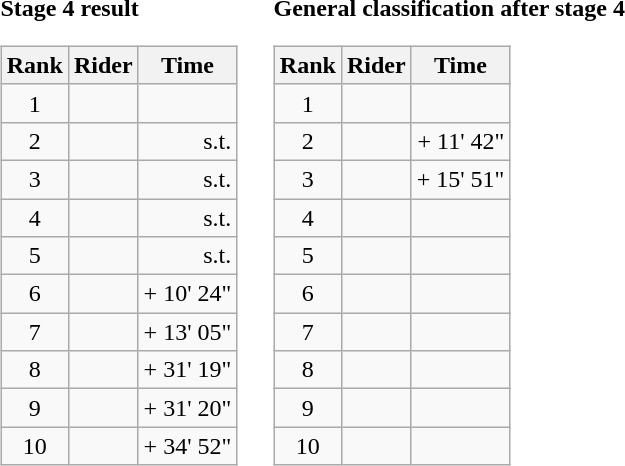<table>
<tr>
<td><strong>Stage 4 result</strong><br><table class="wikitable">
<tr>
<th scope="col">Rank</th>
<th scope="col">Rider</th>
<th scope="col">Time</th>
</tr>
<tr>
<td style="text-align:center;">1</td>
<td></td>
<td style="text-align:right;"></td>
</tr>
<tr>
<td style="text-align:center;">2</td>
<td></td>
<td style="text-align:right;">s.t.</td>
</tr>
<tr>
<td style="text-align:center;">3</td>
<td></td>
<td style="text-align:right;">s.t.</td>
</tr>
<tr>
<td style="text-align:center;">4</td>
<td></td>
<td style="text-align:right;">s.t.</td>
</tr>
<tr>
<td style="text-align:center;">5</td>
<td></td>
<td style="text-align:right;">s.t.</td>
</tr>
<tr>
<td style="text-align:center;">6</td>
<td></td>
<td style="text-align:right;">+ 10' 24"</td>
</tr>
<tr>
<td style="text-align:center;">7</td>
<td></td>
<td style="text-align:right;">+ 13' 05"</td>
</tr>
<tr>
<td style="text-align:center;">8</td>
<td></td>
<td style="text-align:right;">+ 31' 19"</td>
</tr>
<tr>
<td style="text-align:center;">9</td>
<td></td>
<td style="text-align:right;">+ 31' 20"</td>
</tr>
<tr>
<td style="text-align:center;">10</td>
<td></td>
<td style="text-align:right;">+ 34' 52"</td>
</tr>
</table>
</td>
<td></td>
<td><strong>General classification after stage 4</strong><br><table class="wikitable">
<tr>
<th scope="col">Rank</th>
<th scope="col">Rider</th>
<th scope="col">Time</th>
</tr>
<tr>
<td style="text-align:center;">1</td>
<td></td>
<td style="text-align:right;"></td>
</tr>
<tr>
<td style="text-align:center;">2</td>
<td></td>
<td style="text-align:right;">+ 11' 42"</td>
</tr>
<tr>
<td style="text-align:center;">3</td>
<td></td>
<td style="text-align:right;">+ 15' 51"</td>
</tr>
<tr>
<td style="text-align:center;">4</td>
<td></td>
<td style="text-align:right;"></td>
</tr>
<tr>
<td style="text-align:center;">5</td>
<td></td>
<td style="text-align:right;"></td>
</tr>
<tr>
<td style="text-align:center;">6</td>
<td></td>
<td style="text-align:right;"></td>
</tr>
<tr>
<td style="text-align:center;">7</td>
<td></td>
<td style="text-align:right;"></td>
</tr>
<tr>
<td style="text-align:center;">8</td>
<td></td>
<td style="text-align:right;"></td>
</tr>
<tr>
<td style="text-align:center;">9</td>
<td></td>
<td style="text-align:right;"></td>
</tr>
<tr>
<td style="text-align:center;">10</td>
<td></td>
<td style="text-align:right;"></td>
</tr>
</table>
</td>
</tr>
</table>
